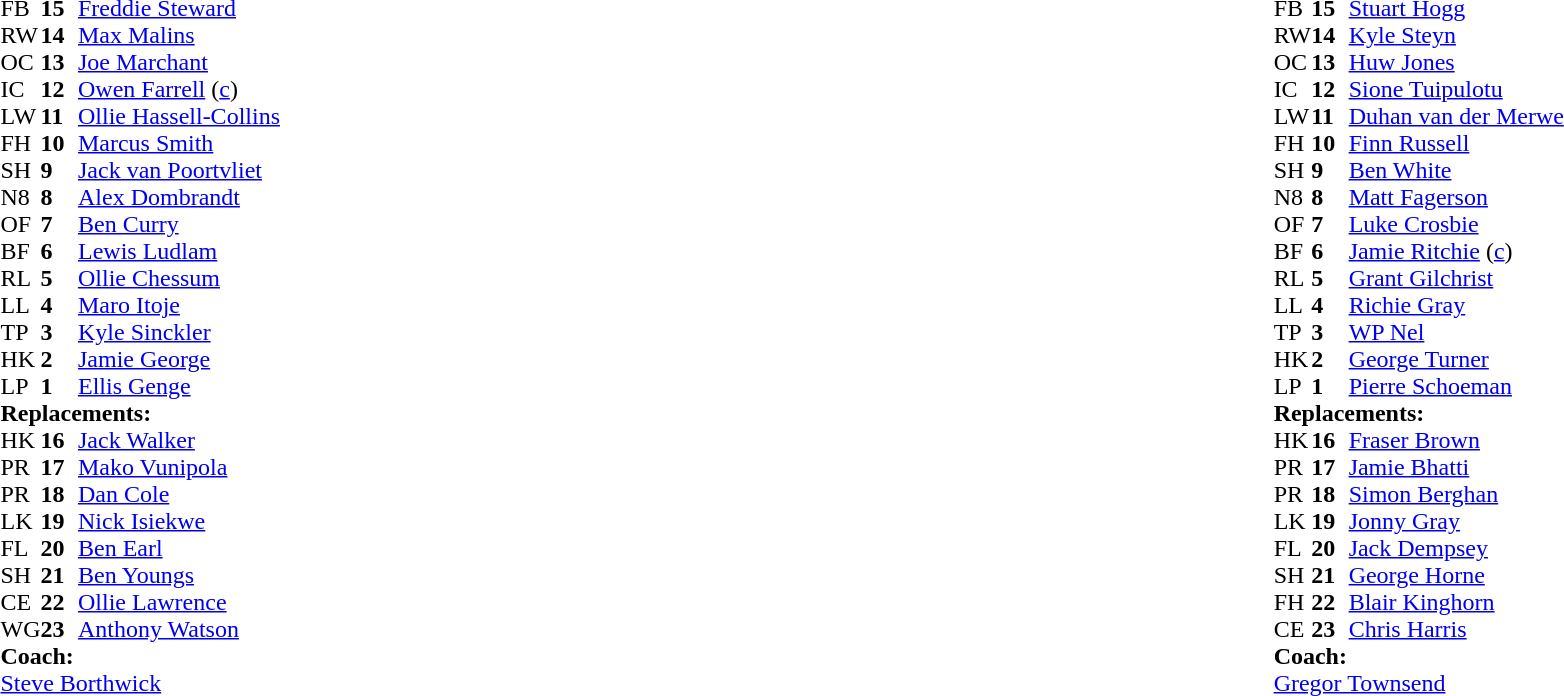<table style="width:100%">
<tr>
<td style="vertical-align:top; width:50%"><br><table cellspacing="0" cellpadding="0">
<tr>
<th width="25"></th>
<th width="25"></th>
</tr>
<tr>
<td>FB</td>
<td><strong>15</strong></td>
<td><a href='#'>Freddie Steward</a></td>
</tr>
<tr>
<td>RW</td>
<td><strong>14</strong></td>
<td><a href='#'>Max Malins</a></td>
</tr>
<tr>
<td>OC</td>
<td><strong>13</strong></td>
<td><a href='#'>Joe Marchant</a></td>
<td></td>
<td></td>
</tr>
<tr>
<td>IC</td>
<td><strong>12</strong></td>
<td><a href='#'>Owen Farrell</a> (<a href='#'>c</a>)</td>
</tr>
<tr>
<td>LW</td>
<td><strong>11</strong></td>
<td><a href='#'>Ollie Hassell-Collins</a></td>
<td></td>
<td></td>
</tr>
<tr>
<td>FH</td>
<td><strong>10</strong></td>
<td><a href='#'>Marcus Smith</a></td>
</tr>
<tr>
<td>SH</td>
<td><strong>9</strong></td>
<td><a href='#'>Jack van Poortvliet</a></td>
<td></td>
<td></td>
</tr>
<tr>
<td>N8</td>
<td><strong>8</strong></td>
<td><a href='#'>Alex Dombrandt</a></td>
<td></td>
<td></td>
</tr>
<tr>
<td>OF</td>
<td><strong>7</strong></td>
<td><a href='#'>Ben Curry</a></td>
<td></td>
<td></td>
</tr>
<tr>
<td>BF</td>
<td><strong>6</strong></td>
<td><a href='#'>Lewis Ludlam</a></td>
</tr>
<tr>
<td>RL</td>
<td><strong>5</strong></td>
<td><a href='#'>Ollie Chessum</a></td>
</tr>
<tr>
<td>LL</td>
<td><strong>4</strong></td>
<td><a href='#'>Maro Itoje</a></td>
</tr>
<tr>
<td>TP</td>
<td><strong>3</strong></td>
<td><a href='#'>Kyle Sinckler</a></td>
<td></td>
<td></td>
</tr>
<tr>
<td>HK</td>
<td><strong>2</strong></td>
<td><a href='#'>Jamie George</a></td>
</tr>
<tr>
<td>LP</td>
<td><strong>1</strong></td>
<td><a href='#'>Ellis Genge</a></td>
<td></td>
<td></td>
</tr>
<tr>
<td colspan="3"><strong>Replacements:</strong></td>
</tr>
<tr>
<td>HK</td>
<td><strong>16</strong></td>
<td><a href='#'>Jack Walker</a></td>
</tr>
<tr>
<td>PR</td>
<td><strong>17</strong></td>
<td><a href='#'>Mako Vunipola</a></td>
<td></td>
<td></td>
</tr>
<tr>
<td>PR</td>
<td><strong>18</strong></td>
<td><a href='#'>Dan Cole</a></td>
<td></td>
<td></td>
</tr>
<tr>
<td>LK</td>
<td><strong>19</strong></td>
<td><a href='#'>Nick Isiekwe</a></td>
<td></td>
<td></td>
</tr>
<tr>
<td>FL</td>
<td><strong>20</strong></td>
<td><a href='#'>Ben Earl</a></td>
<td></td>
<td></td>
</tr>
<tr>
<td>SH</td>
<td><strong>21</strong></td>
<td><a href='#'>Ben Youngs</a></td>
<td></td>
<td></td>
</tr>
<tr>
<td>CE</td>
<td><strong>22</strong></td>
<td><a href='#'>Ollie Lawrence</a></td>
<td></td>
<td></td>
</tr>
<tr>
<td>WG</td>
<td><strong>23</strong></td>
<td><a href='#'>Anthony Watson</a></td>
<td></td>
<td></td>
</tr>
<tr>
<td colspan="3"><strong>Coach:</strong></td>
</tr>
<tr>
<td colspan="3"> <a href='#'>Steve Borthwick</a></td>
</tr>
</table>
</td>
<td style="vertical-align:top"></td>
<td style="vertical-align:top; width:50%"><br><table cellspacing="0" cellpadding="0" style="margin:auto">
<tr>
<th width="25"></th>
<th width="25"></th>
</tr>
<tr>
<td>FB</td>
<td><strong>15</strong></td>
<td><a href='#'>Stuart Hogg</a></td>
<td></td>
<td></td>
</tr>
<tr>
<td>RW</td>
<td><strong>14</strong></td>
<td><a href='#'>Kyle Steyn</a></td>
</tr>
<tr>
<td>OC</td>
<td><strong>13</strong></td>
<td><a href='#'>Huw Jones</a></td>
<td></td>
<td></td>
</tr>
<tr>
<td>IC</td>
<td><strong>12</strong></td>
<td><a href='#'>Sione Tuipulotu</a></td>
</tr>
<tr>
<td>LW</td>
<td><strong>11</strong></td>
<td><a href='#'>Duhan van der Merwe</a></td>
</tr>
<tr>
<td>FH</td>
<td><strong>10</strong></td>
<td><a href='#'>Finn Russell</a></td>
</tr>
<tr>
<td>SH</td>
<td><strong>9</strong></td>
<td><a href='#'>Ben White</a></td>
<td></td>
<td></td>
</tr>
<tr>
<td>N8</td>
<td><strong>8</strong></td>
<td><a href='#'>Matt Fagerson</a></td>
</tr>
<tr>
<td>OF</td>
<td><strong>7</strong></td>
<td><a href='#'>Luke Crosbie</a></td>
<td></td>
<td></td>
</tr>
<tr>
<td>BF</td>
<td><strong>6</strong></td>
<td><a href='#'>Jamie Ritchie</a> (<a href='#'>c</a>)</td>
</tr>
<tr>
<td>RL</td>
<td><strong>5</strong></td>
<td><a href='#'>Grant Gilchrist</a></td>
<td></td>
<td></td>
</tr>
<tr>
<td>LL</td>
<td><strong>4</strong></td>
<td><a href='#'>Richie Gray</a></td>
</tr>
<tr>
<td>TP</td>
<td><strong>3</strong></td>
<td><a href='#'>WP Nel</a></td>
<td></td>
<td></td>
</tr>
<tr>
<td>HK</td>
<td><strong>2</strong></td>
<td><a href='#'>George Turner</a></td>
<td></td>
<td></td>
</tr>
<tr>
<td>LP</td>
<td><strong>1</strong></td>
<td><a href='#'>Pierre Schoeman</a></td>
<td></td>
<td></td>
</tr>
<tr>
<td colspan="3"><strong>Replacements:</strong></td>
</tr>
<tr>
<td>HK</td>
<td><strong>16</strong></td>
<td><a href='#'>Fraser Brown</a></td>
<td></td>
<td></td>
</tr>
<tr>
<td>PR</td>
<td><strong>17</strong></td>
<td><a href='#'>Jamie Bhatti</a></td>
<td></td>
<td></td>
</tr>
<tr>
<td>PR</td>
<td><strong>18</strong></td>
<td><a href='#'>Simon Berghan</a></td>
<td></td>
<td></td>
</tr>
<tr>
<td>LK</td>
<td><strong>19</strong></td>
<td><a href='#'>Jonny Gray</a></td>
<td></td>
<td></td>
</tr>
<tr>
<td>FL</td>
<td><strong>20</strong></td>
<td><a href='#'>Jack Dempsey</a></td>
<td></td>
<td></td>
</tr>
<tr>
<td>SH</td>
<td><strong>21</strong></td>
<td><a href='#'>George Horne</a></td>
<td></td>
<td></td>
</tr>
<tr>
<td>FH</td>
<td><strong>22</strong></td>
<td><a href='#'>Blair Kinghorn</a></td>
<td></td>
<td></td>
</tr>
<tr>
<td>CE</td>
<td><strong>23</strong></td>
<td><a href='#'>Chris Harris</a></td>
<td></td>
<td></td>
</tr>
<tr>
<td colspan="3"><strong>Coach:</strong></td>
</tr>
<tr>
<td colspan="3"> <a href='#'>Gregor Townsend</a></td>
</tr>
</table>
</td>
</tr>
</table>
